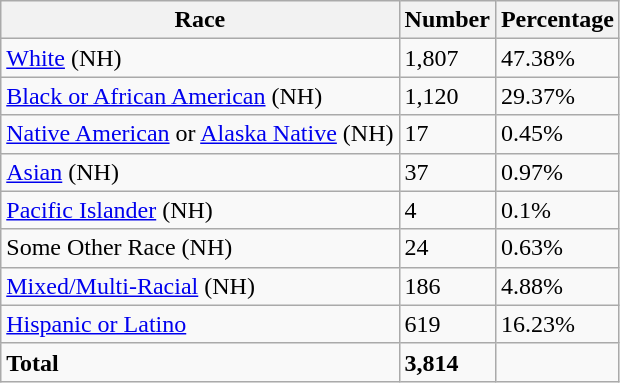<table class="wikitable">
<tr>
<th>Race</th>
<th>Number</th>
<th>Percentage</th>
</tr>
<tr>
<td><a href='#'>White</a> (NH)</td>
<td>1,807</td>
<td>47.38%</td>
</tr>
<tr>
<td><a href='#'>Black or African American</a> (NH)</td>
<td>1,120</td>
<td>29.37%</td>
</tr>
<tr>
<td><a href='#'>Native American</a> or <a href='#'>Alaska Native</a> (NH)</td>
<td>17</td>
<td>0.45%</td>
</tr>
<tr>
<td><a href='#'>Asian</a> (NH)</td>
<td>37</td>
<td>0.97%</td>
</tr>
<tr>
<td><a href='#'>Pacific Islander</a> (NH)</td>
<td>4</td>
<td>0.1%</td>
</tr>
<tr>
<td>Some Other Race (NH)</td>
<td>24</td>
<td>0.63%</td>
</tr>
<tr>
<td><a href='#'>Mixed/Multi-Racial</a> (NH)</td>
<td>186</td>
<td>4.88%</td>
</tr>
<tr>
<td><a href='#'>Hispanic or Latino</a></td>
<td>619</td>
<td>16.23%</td>
</tr>
<tr>
<td><strong>Total</strong></td>
<td><strong>3,814</strong></td>
<td></td>
</tr>
</table>
